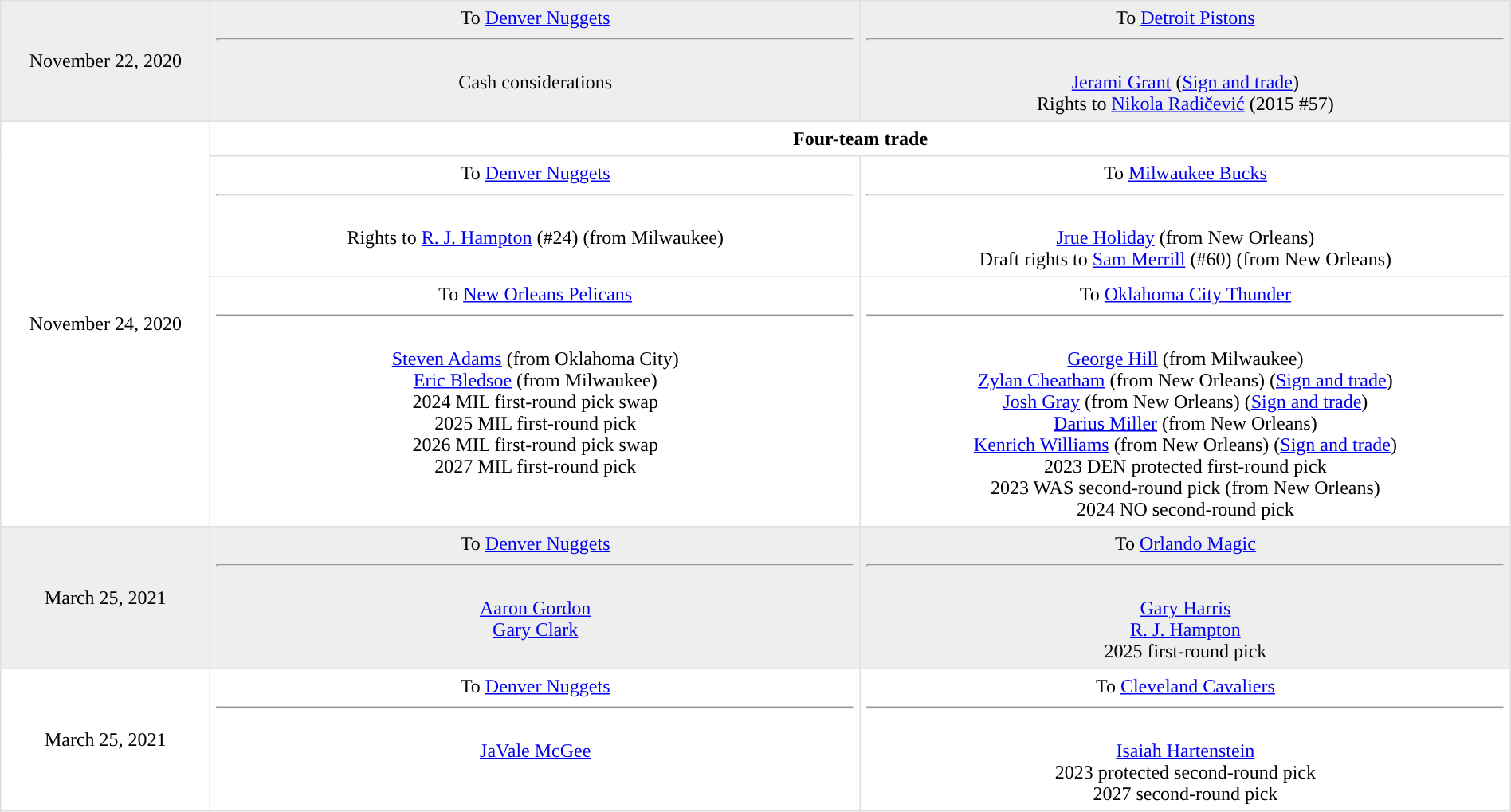<table border=1 style="border-collapse:collapse; text-align: center; width: 100%" bordercolor="#DFDFDF"  cellpadding="5">
<tr style="background:#eee;">
<td style="width:10%">November 22, 2020</td>
<td style="width:31%; vertical-align:top;">To <a href='#'>Denver Nuggets</a><hr><br>Cash considerations</td>
<td style="width:31%; vertical-align:top;">To <a href='#'>Detroit Pistons</a><hr><br><a href='#'>Jerami Grant</a> (<a href='#'>Sign and trade</a>)<br>
Rights to <a href='#'>Nikola Radičević</a> (2015 #57)</td>
</tr>
<tr>
<td rowspan="3">November 24, 2020</td>
<td colspan=2><strong>Four-team trade</strong></td>
</tr>
<tr>
<td align=center valign=top>To <a href='#'>Denver Nuggets</a><hr><br>Rights to <a href='#'>R. J. Hampton</a> (#24) (from Milwaukee)</td>
<td align=center valign=top>To <a href='#'>Milwaukee Bucks</a><hr><br><a href='#'>Jrue Holiday</a> (from New Orleans)<br>
Draft rights to <a href='#'>Sam Merrill</a> (#60) (from New Orleans)</td>
</tr>
<tr>
<td align=center valign=top>To <a href='#'>New Orleans Pelicans</a><hr><br><a href='#'>Steven Adams</a> (from Oklahoma City)<br>
<a href='#'>Eric Bledsoe</a> (from Milwaukee)<br>
2024 MIL first-round pick swap<br>
2025 MIL first-round pick<br>
2026 MIL first-round pick swap<br>
2027 MIL first-round pick</td>
<td align=center valign=top>To <a href='#'>Oklahoma City Thunder</a><hr><br><a href='#'>George Hill</a> (from Milwaukee)<br>
<a href='#'>Zylan Cheatham</a> (from New Orleans) (<a href='#'>Sign and trade</a>)<br>
<a href='#'>Josh Gray</a> (from New Orleans) (<a href='#'>Sign and trade</a>)<br>
<a href='#'>Darius Miller</a> (from New Orleans)<br>
<a href='#'>Kenrich Williams</a> (from New Orleans) (<a href='#'>Sign and trade</a>)<br>
2023 DEN protected first-round pick<br>
2023 WAS second-round pick (from New Orleans)<br>
2024 NO second-round pick</td>
</tr>
<tr style="background:#eee;">
<td style="width:10%">March 25, 2021</td>
<td style="width:31%; vertical-align:top;">To <a href='#'>Denver Nuggets</a><hr><br><a href='#'>Aaron Gordon</a><br>
<a href='#'>Gary Clark</a></td>
<td style="width:31%; vertical-align:top;">To <a href='#'>Orlando Magic</a><hr><br><a href='#'>Gary Harris</a><br>
<a href='#'>R. J. Hampton</a><br>
2025 first-round pick</td>
</tr>
<tr>
<td style="width:10%'">March 25, 2021</td>
<td style="width:31%; vertical-align:top;">To <a href='#'>Denver Nuggets</a><hr><br><a href='#'>JaVale McGee</a></td>
<td style="width:31%; vertical-align:top;">To <a href='#'>Cleveland Cavaliers</a><hr><br><a href='#'>Isaiah Hartenstein</a><br>
2023 protected second-round pick<br>
2027 second-round pick</td>
</tr>
</table>
